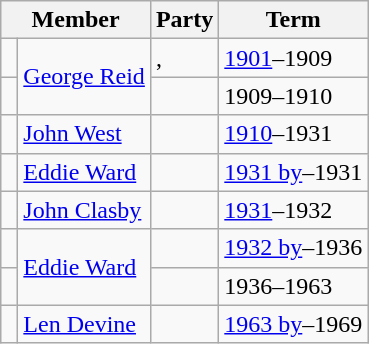<table class="wikitable">
<tr>
<th colspan="2">Member</th>
<th>Party</th>
<th>Term</th>
</tr>
<tr>
<td> </td>
<td rowspan="2"><a href='#'>George Reid</a></td>
<td>, </td>
<td><a href='#'>1901</a>–1909</td>
</tr>
<tr>
<td> </td>
<td></td>
<td>1909–1910</td>
</tr>
<tr>
<td> </td>
<td><a href='#'>John West</a></td>
<td></td>
<td><a href='#'>1910</a>–1931</td>
</tr>
<tr>
<td> </td>
<td><a href='#'>Eddie Ward</a></td>
<td></td>
<td><a href='#'>1931 by</a>–1931</td>
</tr>
<tr>
<td> </td>
<td><a href='#'>John Clasby</a></td>
<td></td>
<td><a href='#'>1931</a>–1932</td>
</tr>
<tr>
<td> </td>
<td rowspan="2"><a href='#'>Eddie Ward</a></td>
<td></td>
<td><a href='#'>1932 by</a>–1936</td>
</tr>
<tr>
<td> </td>
<td></td>
<td>1936–1963</td>
</tr>
<tr>
<td> </td>
<td><a href='#'>Len Devine</a></td>
<td></td>
<td><a href='#'>1963 by</a>–1969</td>
</tr>
</table>
